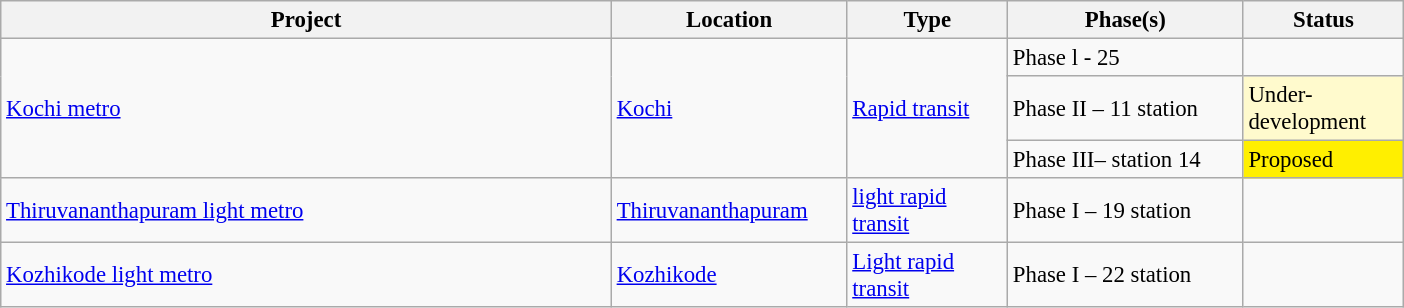<table class="wikitable sortable" style="font-size: 95%;">
<tr>
<th width=400px>Project</th>
<th width=150px>Location</th>
<th width=100px>Type</th>
<th width=150px>Phase(s)</th>
<th width=100px>Status</th>
</tr>
<tr>
<td rowspan="3"><a href='#'>Kochi metro</a></td>
<td rowspan="3"><a href='#'>Kochi</a></td>
<td rowspan="3"><a href='#'>Rapid transit</a></td>
<td Phase I – 25 station>Phase l - 25</td>
<td></td>
</tr>
<tr>
<td>Phase II – 11 station</td>
<td style="background-color:#FFFACD;">Under-development</td>
</tr>
<tr>
<td>Phase III– station 14</td>
<td style="background-color:#FFEF00;">Proposed</td>
</tr>
<tr>
<td><a href='#'>Thiruvananthapuram light metro</a></td>
<td><a href='#'>Thiruvananthapuram</a></td>
<td><a href='#'>light rapid transit</a></td>
<td>Phase I – 19 station</td>
<td></td>
</tr>
<tr>
<td><a href='#'>Kozhikode light metro</a></td>
<td><a href='#'>Kozhikode</a></td>
<td><a href='#'>Light rapid transit</a></td>
<td>Phase I – 22 station</td>
<td></td>
</tr>
</table>
